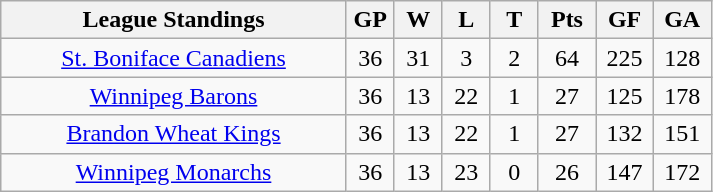<table class="wikitable" style="text-align:center">
<tr>
<th width="45%">League Standings</th>
<th width="6.25%">GP</th>
<th width="6.25%">W</th>
<th width="6.25%">L</th>
<th width="6.25%">T</th>
<th width="7.5%">Pts</th>
<th width="7.5%">GF</th>
<th width="7.5%">GA</th>
</tr>
<tr>
<td><a href='#'>St. Boniface Canadiens</a></td>
<td>36</td>
<td>31</td>
<td>3</td>
<td>2</td>
<td>64</td>
<td>225</td>
<td>128</td>
</tr>
<tr>
<td><a href='#'>Winnipeg Barons</a></td>
<td>36</td>
<td>13</td>
<td>22</td>
<td>1</td>
<td>27</td>
<td>125</td>
<td>178</td>
</tr>
<tr>
<td><a href='#'>Brandon Wheat Kings</a></td>
<td>36</td>
<td>13</td>
<td>22</td>
<td>1</td>
<td>27</td>
<td>132</td>
<td>151</td>
</tr>
<tr>
<td><a href='#'>Winnipeg Monarchs</a></td>
<td>36</td>
<td>13</td>
<td>23</td>
<td>0</td>
<td>26</td>
<td>147</td>
<td>172</td>
</tr>
</table>
